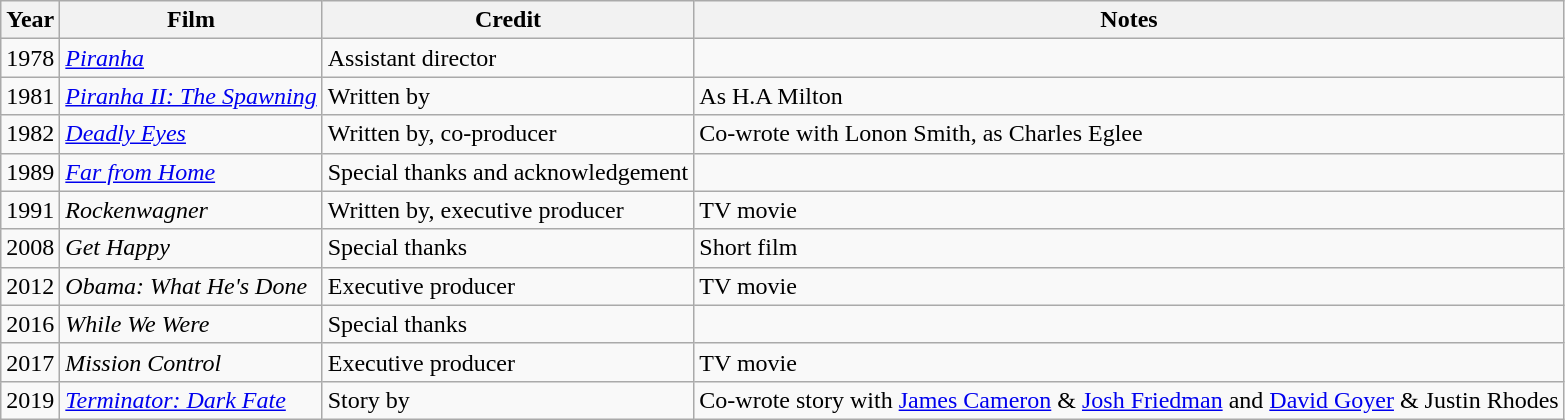<table class="wikitable">
<tr>
<th>Year</th>
<th>Film</th>
<th>Credit</th>
<th>Notes</th>
</tr>
<tr>
<td>1978</td>
<td><em><a href='#'>Piranha</a></em></td>
<td>Assistant director</td>
<td></td>
</tr>
<tr>
<td>1981</td>
<td><em><a href='#'>Piranha II: The Spawning</a></em></td>
<td>Written by</td>
<td>As H.A Milton</td>
</tr>
<tr>
<td>1982</td>
<td><em><a href='#'>Deadly Eyes</a></em></td>
<td>Written by, co-producer</td>
<td>Co-wrote with Lonon Smith, as Charles Eglee</td>
</tr>
<tr>
<td>1989</td>
<td><em><a href='#'>Far from Home</a></em></td>
<td>Special thanks and acknowledgement</td>
<td></td>
</tr>
<tr>
<td>1991</td>
<td><em>Rockenwagner</em></td>
<td>Written by, executive producer</td>
<td>TV movie</td>
</tr>
<tr>
<td>2008</td>
<td><em>Get Happy</em></td>
<td>Special thanks</td>
<td>Short film</td>
</tr>
<tr>
<td>2012</td>
<td><em>Obama: What He's Done</em></td>
<td>Executive producer</td>
<td>TV movie</td>
</tr>
<tr>
<td>2016</td>
<td><em>While We Were</em></td>
<td>Special thanks</td>
<td></td>
</tr>
<tr>
<td>2017</td>
<td><em>Mission Control</em></td>
<td>Executive producer</td>
<td>TV movie</td>
</tr>
<tr>
<td>2019</td>
<td><em><a href='#'>Terminator: Dark Fate</a></em></td>
<td>Story by</td>
<td>Co-wrote story with <a href='#'>James Cameron</a> & <a href='#'>Josh Friedman</a> and <a href='#'>David Goyer</a> & Justin Rhodes</td>
</tr>
</table>
